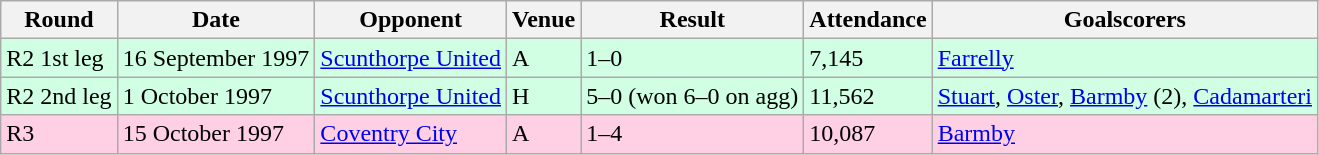<table class="wikitable">
<tr>
<th>Round</th>
<th>Date</th>
<th>Opponent</th>
<th>Venue</th>
<th>Result</th>
<th>Attendance</th>
<th>Goalscorers</th>
</tr>
<tr style="background-color: #d0ffe3;">
<td>R2 1st leg</td>
<td>16 September 1997</td>
<td><a href='#'>Scunthorpe United</a></td>
<td>A</td>
<td>1–0</td>
<td>7,145</td>
<td><a href='#'>Farrelly</a></td>
</tr>
<tr style="background-color: #d0ffe3;">
<td>R2 2nd leg</td>
<td>1 October 1997</td>
<td><a href='#'>Scunthorpe United</a></td>
<td>H</td>
<td>5–0 (won 6–0 on agg)</td>
<td>11,562</td>
<td><a href='#'>Stuart</a>, <a href='#'>Oster</a>, <a href='#'>Barmby</a> (2), <a href='#'>Cadamarteri</a></td>
</tr>
<tr style="background-color: #ffd0e3;">
<td>R3</td>
<td>15 October 1997</td>
<td><a href='#'>Coventry City</a></td>
<td>A</td>
<td>1–4</td>
<td>10,087</td>
<td><a href='#'>Barmby</a></td>
</tr>
</table>
